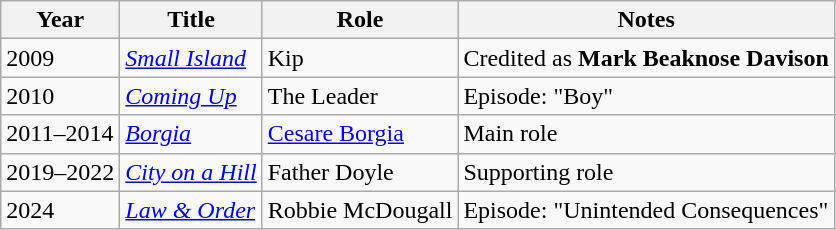<table class="wikitable sortable">
<tr>
<th>Year</th>
<th>Title</th>
<th>Role</th>
<th class="unsortable">Notes</th>
</tr>
<tr>
<td>2009</td>
<td><em><a href='#'>Small Island</a></em></td>
<td>Kip</td>
<td>Credited as <strong>Mark Beaknose Davison</strong></td>
</tr>
<tr>
<td>2010</td>
<td><em><a href='#'>Coming Up</a></em></td>
<td>The Leader</td>
<td>Episode: "Boy"</td>
</tr>
<tr>
<td>2011–2014</td>
<td><em><a href='#'>Borgia</a></em></td>
<td><a href='#'>Cesare Borgia</a></td>
<td>Main role</td>
</tr>
<tr>
<td>2019–2022</td>
<td><em><a href='#'>City on a Hill</a></em></td>
<td>Father Doyle</td>
<td>Supporting role</td>
</tr>
<tr>
<td>2024</td>
<td><em><a href='#'>Law & Order</a></em></td>
<td>Robbie McDougall</td>
<td>Episode: "Unintended Consequences"</td>
</tr>
</table>
